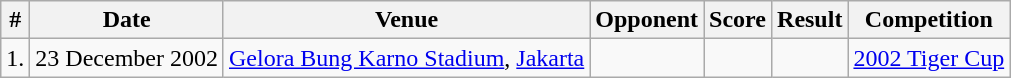<table class="wikitable">
<tr>
<th>#</th>
<th>Date</th>
<th>Venue</th>
<th>Opponent</th>
<th>Score</th>
<th>Result</th>
<th>Competition</th>
</tr>
<tr>
<td>1.</td>
<td>23 December 2002</td>
<td><a href='#'>Gelora Bung Karno Stadium</a>, <a href='#'>Jakarta</a></td>
<td></td>
<td></td>
<td></td>
<td><a href='#'>2002 Tiger Cup</a></td>
</tr>
</table>
